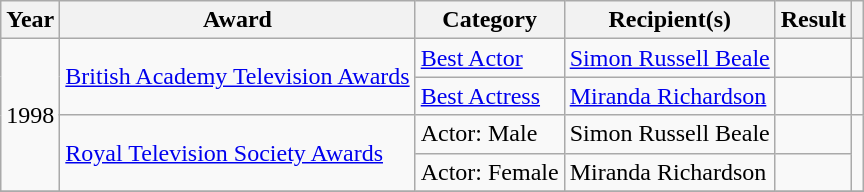<table class="wikitable plainrowheaders sortable" text-align:center;">
<tr>
<th scope="col">Year</th>
<th scope="col">Award</th>
<th scope="col">Category</th>
<th scope="col">Recipient(s)</th>
<th scope="col">Result</th>
<th scope="col" class="unsortable"></th>
</tr>
<tr>
<td rowspan="4">1998</td>
<td rowspan="2"><a href='#'>British Academy Television Awards</a></td>
<td><a href='#'>Best Actor</a></td>
<td><a href='#'>Simon Russell Beale</a></td>
<td></td>
<td></td>
</tr>
<tr>
<td><a href='#'>Best Actress</a></td>
<td><a href='#'>Miranda Richardson</a></td>
<td></td>
<td></td>
</tr>
<tr>
<td rowspan="2"><a href='#'>Royal Television Society Awards</a></td>
<td>Actor: Male</td>
<td>Simon Russell Beale</td>
<td></td>
<td rowspan="2"></td>
</tr>
<tr>
<td>Actor: Female</td>
<td>Miranda Richardson</td>
<td></td>
</tr>
<tr>
</tr>
</table>
